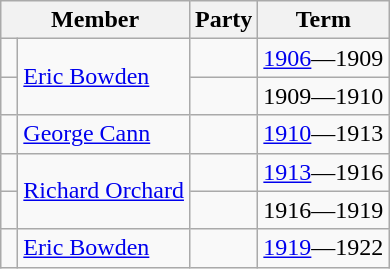<table class="wikitable">
<tr>
<th colspan="2">Member</th>
<th>Party</th>
<th>Term</th>
</tr>
<tr>
<td> </td>
<td rowspan="2"><a href='#'>Eric Bowden</a></td>
<td></td>
<td><a href='#'>1906</a>—1909</td>
</tr>
<tr>
<td> </td>
<td></td>
<td>1909—1910</td>
</tr>
<tr>
<td> </td>
<td><a href='#'>George Cann</a></td>
<td></td>
<td><a href='#'>1910</a>—1913</td>
</tr>
<tr>
<td> </td>
<td rowspan="2"><a href='#'>Richard Orchard</a></td>
<td></td>
<td><a href='#'>1913</a>—1916</td>
</tr>
<tr>
<td> </td>
<td></td>
<td>1916—1919</td>
</tr>
<tr>
<td> </td>
<td><a href='#'>Eric Bowden</a></td>
<td></td>
<td><a href='#'>1919</a>—1922</td>
</tr>
</table>
